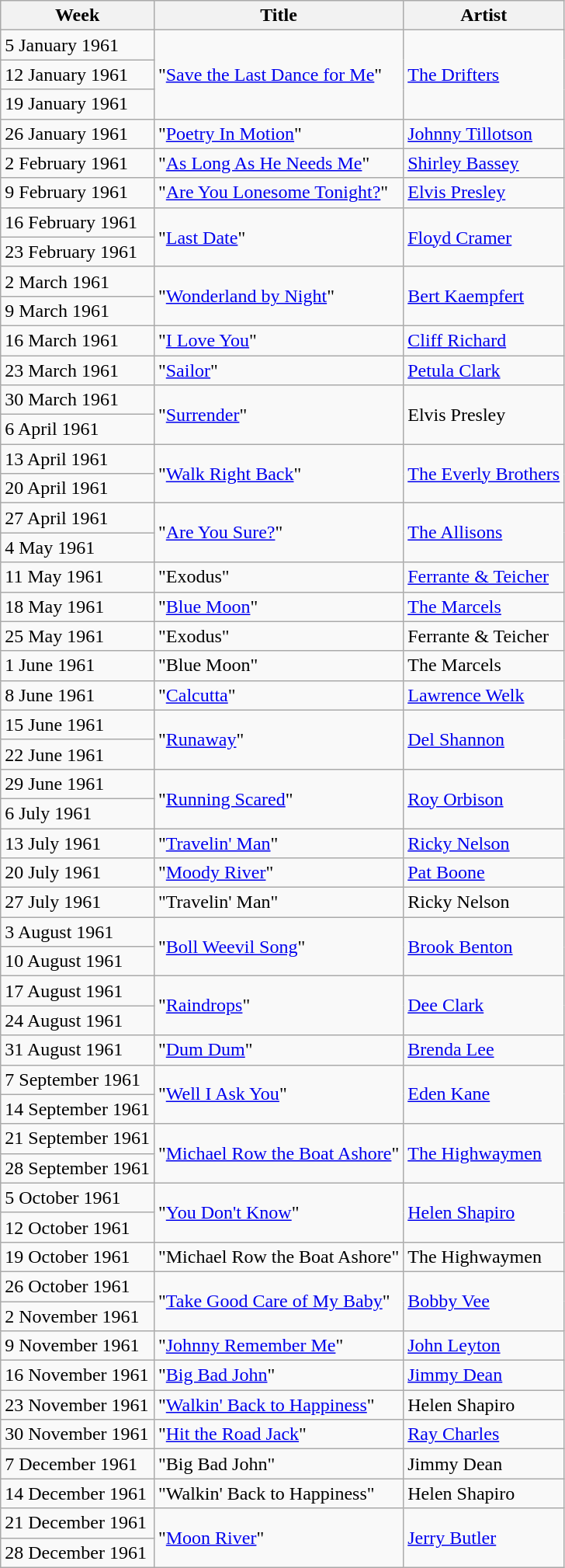<table class="wikitable">
<tr>
<th>Week</th>
<th>Title</th>
<th>Artist</th>
</tr>
<tr>
<td>5 January 1961</td>
<td rowspan="3">"<a href='#'>Save the Last Dance for Me</a>"</td>
<td rowspan="3"><a href='#'>The Drifters</a></td>
</tr>
<tr>
<td>12 January 1961</td>
</tr>
<tr>
<td>19 January 1961</td>
</tr>
<tr>
<td>26 January 1961</td>
<td rowspan="1">"<a href='#'>Poetry In Motion</a>"</td>
<td rowspan="1"><a href='#'>Johnny Tillotson</a></td>
</tr>
<tr>
<td>2 February 1961</td>
<td rowspan="1">"<a href='#'>As Long As He Needs Me</a>"</td>
<td rowspan="1"><a href='#'>Shirley Bassey</a></td>
</tr>
<tr>
<td>9 February 1961</td>
<td rowspan="1">"<a href='#'>Are You Lonesome Tonight?</a>"</td>
<td rowspan="1"><a href='#'>Elvis Presley</a></td>
</tr>
<tr>
<td>16 February 1961</td>
<td rowspan="2">"<a href='#'>Last Date</a>"</td>
<td rowspan="2"><a href='#'>Floyd Cramer</a></td>
</tr>
<tr>
<td>23 February 1961</td>
</tr>
<tr>
<td>2 March 1961</td>
<td rowspan="2">"<a href='#'>Wonderland by Night</a>"</td>
<td rowspan="2"><a href='#'>Bert Kaempfert</a></td>
</tr>
<tr>
<td>9 March 1961</td>
</tr>
<tr>
<td>16 March 1961</td>
<td rowspan="1">"<a href='#'>I Love You</a>"</td>
<td rowspan="1"><a href='#'>Cliff Richard</a></td>
</tr>
<tr>
<td>23 March 1961</td>
<td rowspan="1">"<a href='#'>Sailor</a>"</td>
<td rowspan="1"><a href='#'>Petula Clark</a></td>
</tr>
<tr>
<td>30 March 1961</td>
<td rowspan="2">"<a href='#'>Surrender</a>"</td>
<td rowspan="2">Elvis Presley</td>
</tr>
<tr>
<td>6 April 1961</td>
</tr>
<tr>
<td>13 April 1961</td>
<td rowspan="2">"<a href='#'>Walk Right Back</a>"</td>
<td rowspan="2"><a href='#'>The Everly Brothers</a></td>
</tr>
<tr>
<td>20 April 1961</td>
</tr>
<tr>
<td>27 April 1961</td>
<td rowspan="2">"<a href='#'>Are You Sure?</a>"</td>
<td rowspan="2"><a href='#'>The Allisons</a></td>
</tr>
<tr>
<td>4 May 1961</td>
</tr>
<tr>
<td>11 May 1961</td>
<td rowspan="1">"Exodus"</td>
<td rowspan="1"><a href='#'>Ferrante & Teicher</a></td>
</tr>
<tr>
<td>18 May 1961</td>
<td rowspan="1">"<a href='#'>Blue Moon</a>"</td>
<td rowspan="1"><a href='#'>The Marcels</a></td>
</tr>
<tr>
<td>25 May 1961</td>
<td rowspan="1">"Exodus"</td>
<td rowspan="1">Ferrante & Teicher</td>
</tr>
<tr>
<td>1 June 1961</td>
<td rowspan="1">"Blue Moon"</td>
<td rowspan="1">The Marcels</td>
</tr>
<tr>
<td>8 June 1961</td>
<td rowspan="1">"<a href='#'>Calcutta</a>"</td>
<td rowspan="1"><a href='#'>Lawrence Welk</a></td>
</tr>
<tr>
<td>15 June 1961</td>
<td rowspan="2">"<a href='#'>Runaway</a>"</td>
<td rowspan="2"><a href='#'>Del Shannon</a></td>
</tr>
<tr>
<td>22 June 1961</td>
</tr>
<tr>
<td>29 June 1961</td>
<td rowspan="2">"<a href='#'>Running Scared</a>"</td>
<td rowspan="2"><a href='#'>Roy Orbison</a></td>
</tr>
<tr>
<td>6 July 1961</td>
</tr>
<tr>
<td>13 July 1961</td>
<td rowspan="1">"<a href='#'>Travelin' Man</a>"</td>
<td rowspan="1"><a href='#'>Ricky Nelson</a></td>
</tr>
<tr>
<td>20 July 1961</td>
<td rowspan="1">"<a href='#'>Moody River</a>"</td>
<td rowspan="1"><a href='#'>Pat Boone</a></td>
</tr>
<tr>
<td>27 July 1961</td>
<td rowspan="1">"Travelin' Man"</td>
<td rowspan="1">Ricky Nelson</td>
</tr>
<tr>
<td>3 August 1961</td>
<td rowspan="2">"<a href='#'>Boll Weevil Song</a>"</td>
<td rowspan="2"><a href='#'>Brook Benton</a></td>
</tr>
<tr>
<td>10 August 1961</td>
</tr>
<tr>
<td>17 August 1961</td>
<td rowspan="2">"<a href='#'>Raindrops</a>"</td>
<td rowspan="2"><a href='#'>Dee Clark</a></td>
</tr>
<tr>
<td>24 August 1961</td>
</tr>
<tr>
<td>31 August 1961</td>
<td rowspan="1">"<a href='#'>Dum Dum</a>"</td>
<td rowspan="1"><a href='#'>Brenda Lee</a></td>
</tr>
<tr>
<td>7 September 1961</td>
<td rowspan="2">"<a href='#'>Well I Ask You</a>"</td>
<td rowspan="2"><a href='#'>Eden Kane</a></td>
</tr>
<tr>
<td>14 September 1961</td>
</tr>
<tr>
<td>21 September 1961</td>
<td rowspan="2">"<a href='#'>Michael Row the Boat Ashore</a>"</td>
<td rowspan="2"><a href='#'>The Highwaymen</a></td>
</tr>
<tr>
<td>28 September 1961</td>
</tr>
<tr>
<td>5 October 1961</td>
<td rowspan="2">"<a href='#'>You Don't Know</a>"</td>
<td rowspan="2"><a href='#'>Helen Shapiro</a></td>
</tr>
<tr>
<td>12 October 1961</td>
</tr>
<tr>
<td>19 October 1961</td>
<td rowspan="1">"Michael Row the Boat Ashore"</td>
<td rowspan="1">The Highwaymen</td>
</tr>
<tr>
<td>26 October 1961</td>
<td rowspan="2">"<a href='#'>Take Good Care of My Baby</a>"</td>
<td rowspan="2"><a href='#'>Bobby Vee</a></td>
</tr>
<tr>
<td>2 November 1961</td>
</tr>
<tr>
<td>9 November 1961</td>
<td rowspan="1">"<a href='#'>Johnny Remember Me</a>"</td>
<td rowspan="1"><a href='#'>John Leyton</a></td>
</tr>
<tr>
<td>16 November 1961</td>
<td rowspan="1">"<a href='#'>Big Bad John</a>"</td>
<td rowspan="1"><a href='#'>Jimmy Dean</a></td>
</tr>
<tr>
<td>23 November 1961</td>
<td rowspan="1">"<a href='#'>Walkin' Back to Happiness</a>"</td>
<td rowspan="1">Helen Shapiro</td>
</tr>
<tr>
<td>30 November 1961</td>
<td rowspan="1">"<a href='#'>Hit the Road Jack</a>"</td>
<td rowspan="1"><a href='#'>Ray Charles</a></td>
</tr>
<tr>
<td>7 December 1961</td>
<td rowspan="1">"Big Bad John"</td>
<td rowspan="1">Jimmy Dean</td>
</tr>
<tr>
<td>14 December 1961</td>
<td rowspan="1">"Walkin' Back to Happiness"</td>
<td rowspan="1">Helen Shapiro</td>
</tr>
<tr>
<td>21 December 1961</td>
<td rowspan="2">"<a href='#'>Moon River</a>"</td>
<td rowspan="2"><a href='#'>Jerry Butler</a></td>
</tr>
<tr>
<td>28 December 1961</td>
</tr>
</table>
